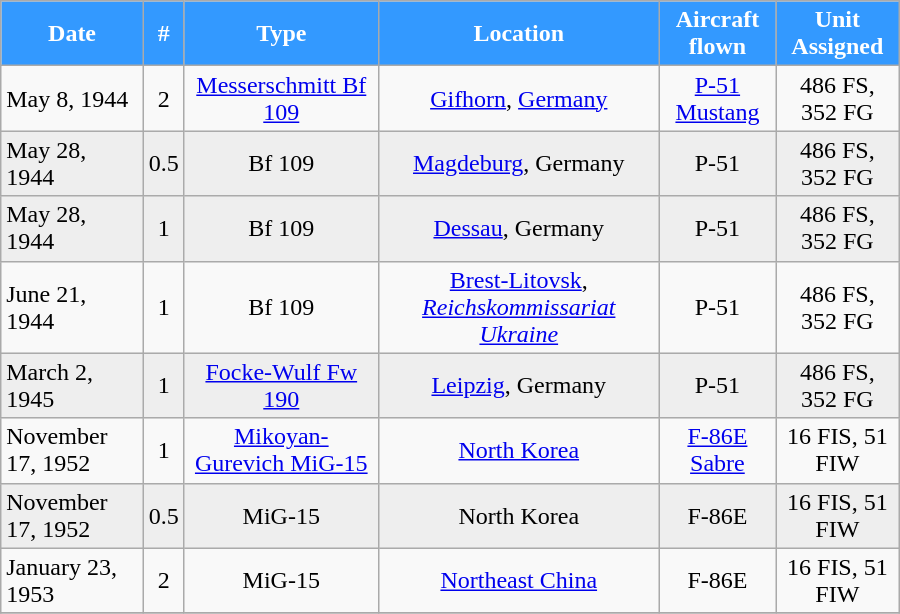<table class="wikitable" style="margin:auto; width:600px;">
<tr style="color:white;">
<th style="background:#39f;">Date</th>
<th style="background:#39f;">#</th>
<th style="background:#39f;">Type</th>
<th style="background:#39f;">Location</th>
<th style="background:#39f;">Aircraft flown</th>
<th style="background:#39f;">Unit Assigned</th>
</tr>
<tr>
<td>May 8, 1944</td>
<td align=center>2</td>
<td align=center><a href='#'>Messerschmitt Bf 109</a></td>
<td align=center><a href='#'>Gifhorn</a>, <a href='#'>Germany</a></td>
<td align=center><a href='#'>P-51 Mustang</a></td>
<td align=center>486 FS, 352 FG</td>
</tr>
<tr style="background:#eee;">
<td>May 28, 1944</td>
<td align=center>0.5</td>
<td align=center>Bf 109</td>
<td align=center><a href='#'>Magdeburg</a>, Germany</td>
<td align=center>P-51</td>
<td align=center>486 FS, 352 FG</td>
</tr>
<tr style="background:#eee;">
<td>May 28, 1944</td>
<td align=center>1</td>
<td align=center>Bf 109</td>
<td align=center><a href='#'>Dessau</a>, Germany</td>
<td align=center>P-51</td>
<td align=center>486 FS, 352 FG</td>
</tr>
<tr>
<td>June 21, 1944</td>
<td align=center>1</td>
<td align=center>Bf 109</td>
<td align=center><a href='#'>Brest-Litovsk</a>, <em><a href='#'>Reichskommissariat Ukraine</a></em></td>
<td align=center>P-51</td>
<td align=center>486 FS, 352 FG</td>
</tr>
<tr style="background:#eee;">
<td>March 2, 1945</td>
<td align=center>1</td>
<td align=center><a href='#'>Focke-Wulf Fw 190</a></td>
<td align=center><a href='#'>Leipzig</a>, Germany</td>
<td align=center>P-51</td>
<td align=center>486 FS, 352 FG</td>
</tr>
<tr>
<td>November 17, 1952</td>
<td align=center>1</td>
<td align=center><a href='#'>Mikoyan-Gurevich MiG-15</a></td>
<td align=center><a href='#'>North Korea</a></td>
<td align=center><a href='#'>F-86E Sabre</a></td>
<td align=center>16 FIS, 51 FIW</td>
</tr>
<tr style="background:#eee;">
<td>November 17, 1952</td>
<td align=center>0.5</td>
<td align=center>MiG-15</td>
<td align=center>North Korea</td>
<td align=center>F-86E</td>
<td align=center>16 FIS, 51 FIW</td>
</tr>
<tr>
<td>January 23, 1953</td>
<td align=center>2</td>
<td align=center>MiG-15</td>
<td align=center><a href='#'>Northeast China</a></td>
<td align=center>F-86E</td>
<td align=center>16 FIS, 51 FIW</td>
</tr>
<tr>
</tr>
</table>
